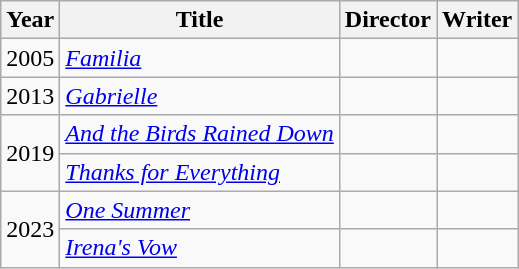<table class="wikitable">
<tr>
<th>Year</th>
<th>Title</th>
<th>Director</th>
<th>Writer</th>
</tr>
<tr>
<td>2005</td>
<td><em><a href='#'>Familia</a></em></td>
<td></td>
<td></td>
</tr>
<tr>
<td>2013</td>
<td><em><a href='#'>Gabrielle</a></em></td>
<td></td>
<td></td>
</tr>
<tr>
<td rowspan=2>2019</td>
<td><em><a href='#'>And the Birds Rained Down</a></em></td>
<td></td>
<td></td>
</tr>
<tr>
<td><em><a href='#'>Thanks for Everything</a></em></td>
<td></td>
<td></td>
</tr>
<tr>
<td rowspan=2>2023</td>
<td><em><a href='#'>One Summer</a></em></td>
<td></td>
<td></td>
</tr>
<tr>
<td><em><a href='#'>Irena's Vow</a></em></td>
<td></td>
<td></td>
</tr>
</table>
